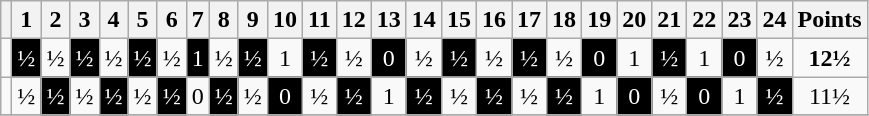<table class="wikitable" style="text-align:center">
<tr>
<th></th>
<th>1</th>
<th>2</th>
<th>3</th>
<th>4</th>
<th>5</th>
<th>6</th>
<th>7</th>
<th>8</th>
<th>9</th>
<th>10</th>
<th>11</th>
<th>12</th>
<th>13</th>
<th>14</th>
<th>15</th>
<th>16</th>
<th>17</th>
<th>18</th>
<th>19</th>
<th>20</th>
<th>21</th>
<th>22</th>
<th>23</th>
<th>24</th>
<th>Points</th>
</tr>
<tr>
<td align=left></td>
<td style="background:black; color:white">½</td>
<td>½</td>
<td style="background:black; color:white">½</td>
<td>½</td>
<td style="background:black; color:white">½</td>
<td>½</td>
<td style="background:black; color:white">1</td>
<td>½</td>
<td style="background:black; color:white">½</td>
<td>1</td>
<td style="background:black; color:white">½</td>
<td>½</td>
<td style="background:black; color:white">0</td>
<td>½</td>
<td style="background:black; color:white">½</td>
<td>½</td>
<td style="background:black; color:white">½</td>
<td>½</td>
<td style="background:black; color:white">0</td>
<td>1</td>
<td style="background:black; color:white">½</td>
<td>1</td>
<td style="background:black; color:white">0</td>
<td>½</td>
<td><strong>12½</strong></td>
</tr>
<tr>
<td align=left></td>
<td>½</td>
<td style="background:black; color:white">½</td>
<td>½</td>
<td style="background:black; color:white">½</td>
<td>½</td>
<td style="background:black; color:white">½</td>
<td>0</td>
<td style="background:black; color:white">½</td>
<td>½</td>
<td style="background:black; color:white">0</td>
<td>½</td>
<td style="background:black; color:white">½</td>
<td>1</td>
<td style="background:black; color:white">½</td>
<td>½</td>
<td style="background:black; color:white">½</td>
<td>½</td>
<td style="background:black; color:white">½</td>
<td>1</td>
<td style="background:black; color:white">0</td>
<td>½</td>
<td style="background:black; color:white">0</td>
<td>1</td>
<td style="background:black; color:white">½</td>
<td>11½</td>
</tr>
<tr>
</tr>
</table>
